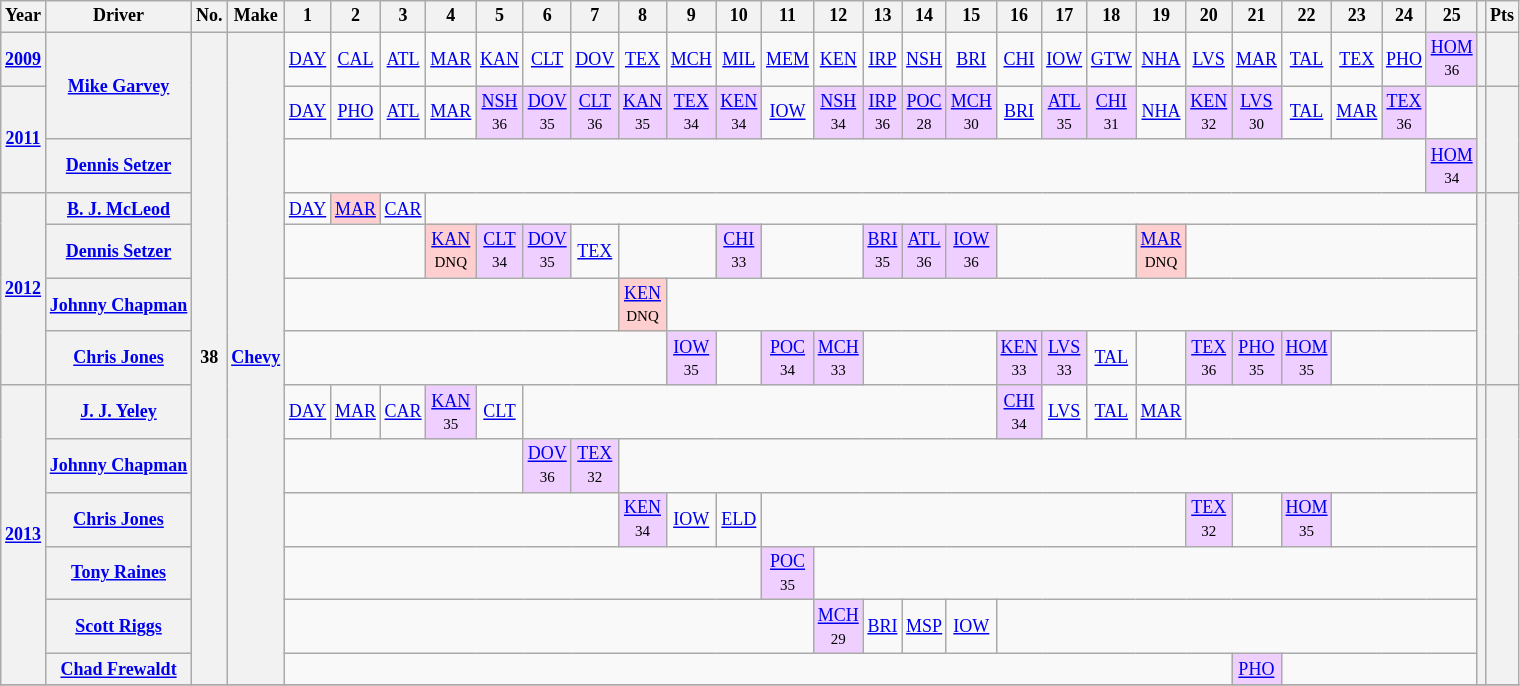<table class="wikitable" style="text-align:center; font-size:75%">
<tr>
<th>Year</th>
<th>Driver</th>
<th>No.</th>
<th>Make</th>
<th>1</th>
<th>2</th>
<th>3</th>
<th>4</th>
<th>5</th>
<th>6</th>
<th>7</th>
<th>8</th>
<th>9</th>
<th>10</th>
<th>11</th>
<th>12</th>
<th>13</th>
<th>14</th>
<th>15</th>
<th>16</th>
<th>17</th>
<th>18</th>
<th>19</th>
<th>20</th>
<th>21</th>
<th>22</th>
<th>23</th>
<th>24</th>
<th>25</th>
<th></th>
<th>Pts</th>
</tr>
<tr>
<th><a href='#'>2009</a></th>
<th rowspan="2"><a href='#'>Mike Garvey</a></th>
<th rowspan="13">38</th>
<th rowspan="13"><a href='#'>Chevy</a></th>
<td><a href='#'>DAY</a></td>
<td><a href='#'>CAL</a></td>
<td><a href='#'>ATL</a></td>
<td><a href='#'>MAR</a></td>
<td><a href='#'>KAN</a></td>
<td><a href='#'>CLT</a></td>
<td><a href='#'>DOV</a></td>
<td><a href='#'>TEX</a></td>
<td><a href='#'>MCH</a></td>
<td><a href='#'>MIL</a></td>
<td><a href='#'>MEM</a></td>
<td><a href='#'>KEN</a></td>
<td><a href='#'>IRP</a></td>
<td><a href='#'>NSH</a></td>
<td><a href='#'>BRI</a></td>
<td><a href='#'>CHI</a></td>
<td><a href='#'>IOW</a></td>
<td><a href='#'>GTW</a></td>
<td><a href='#'>NHA</a></td>
<td><a href='#'>LVS</a></td>
<td><a href='#'>MAR</a></td>
<td><a href='#'>TAL</a></td>
<td><a href='#'>TEX</a></td>
<td><a href='#'>PHO</a></td>
<td style="background:#EFCFFF"><a href='#'>HOM</a><br><small>36</small></td>
<th></th>
<th></th>
</tr>
<tr>
<th rowspan=2><a href='#'>2011</a></th>
<td><a href='#'>DAY</a></td>
<td><a href='#'>PHO</a></td>
<td><a href='#'>ATL</a></td>
<td><a href='#'>MAR</a></td>
<td style="background:#EFCFFF;"><a href='#'>NSH</a><br><small>36</small></td>
<td style="background:#EFCFFF;"><a href='#'>DOV</a><br><small>35</small></td>
<td style="background:#EFCFFF;"><a href='#'>CLT</a><br><small>36</small></td>
<td style="background:#EFCFFF;"><a href='#'>KAN</a><br><small>35</small></td>
<td style="background:#EFCFFF;"><a href='#'>TEX</a><br><small>34</small></td>
<td style="background:#EFCFFF;"><a href='#'>KEN</a><br><small>34</small></td>
<td><a href='#'>IOW</a></td>
<td style="background:#EFCFFF;"><a href='#'>NSH</a><br><small>34</small></td>
<td style="background:#EFCFFF;"><a href='#'>IRP</a><br><small>36</small></td>
<td style="background:#EFCFFF;"><a href='#'>POC</a><br><small>28</small></td>
<td style="background:#EFCFFF;"><a href='#'>MCH</a><br><small>30</small></td>
<td><a href='#'>BRI</a></td>
<td style="background:#EFCFFF;"><a href='#'>ATL</a><br><small>35</small></td>
<td style="background:#EFCFFF;"><a href='#'>CHI</a><br><small>31</small></td>
<td><a href='#'>NHA</a></td>
<td style="background:#EFCFFF;"><a href='#'>KEN</a><br><small>32</small></td>
<td style="background:#EFCFFF;"><a href='#'>LVS</a><br><small>30</small></td>
<td><a href='#'>TAL</a></td>
<td><a href='#'>MAR</a></td>
<td style="background:#EFCFFF;"><a href='#'>TEX</a><br><small>36</small></td>
<td></td>
<th rowspan=2></th>
<th rowspan=2></th>
</tr>
<tr>
<th><a href='#'>Dennis Setzer</a></th>
<td colspan=24></td>
<td style="background:#EFCFFF;"><a href='#'>HOM</a><br><small>34</small></td>
</tr>
<tr>
<th rowspan=4><a href='#'>2012</a></th>
<th><a href='#'>B. J. McLeod</a></th>
<td><a href='#'>DAY</a></td>
<td style="background:#FFCFCF;"><a href='#'>MAR</a><br></td>
<td><a href='#'>CAR</a></td>
<td colspan=22></td>
<th rowspan=4></th>
<th rowspan=4></th>
</tr>
<tr>
<th><a href='#'>Dennis Setzer</a></th>
<td colspan=3></td>
<td style="background:#FFCFCF;"><a href='#'>KAN</a><br><small>DNQ</small></td>
<td style="background:#EFCFFF;"><a href='#'>CLT</a><br><small>34</small></td>
<td style="background:#EFCFFF;"><a href='#'>DOV</a><br><small>35</small></td>
<td><a href='#'>TEX</a></td>
<td colspan=2></td>
<td style="background:#EFCFFF;"><a href='#'>CHI</a><br><small>33</small></td>
<td colspan=2></td>
<td style="background:#EFCFFF;"><a href='#'>BRI</a><br><small>35</small></td>
<td style="background:#EFCFFF;"><a href='#'>ATL</a><br><small>36</small></td>
<td style="background:#EFCFFF;"><a href='#'>IOW</a><br><small>36</small></td>
<td colspan=3></td>
<td style="background:#FFCFCF;"><a href='#'>MAR</a><br><small>DNQ</small></td>
<td colspan=6></td>
</tr>
<tr>
<th><a href='#'>Johnny Chapman</a></th>
<td colspan=7></td>
<td style="background:#FFCFCF;"><a href='#'>KEN</a><br><small>DNQ</small></td>
<td colspan=17></td>
</tr>
<tr>
<th><a href='#'>Chris Jones</a></th>
<td colspan=8></td>
<td style="background:#EFCFFF;"><a href='#'>IOW</a><br><small>35</small></td>
<td colspan=1></td>
<td style="background:#EFCFFF;"><a href='#'>POC</a><br><small>34</small></td>
<td style="background:#EFCFFF;"><a href='#'>MCH</a><br><small>33</small></td>
<td colspan=3></td>
<td style="background:#EFCFFF;"><a href='#'>KEN</a><br><small>33</small></td>
<td style="background:#EFCFFF;"><a href='#'>LVS</a><br><small>33</small></td>
<td><a href='#'>TAL</a></td>
<td></td>
<td style="background:#EFCFFF;"><a href='#'>TEX</a><br><small>36</small></td>
<td style="background:#EFCFFF;"><a href='#'>PHO</a><br><small>35</small></td>
<td style="background:#EFCFFF;"><a href='#'>HOM</a><br><small>35</small></td>
<td colspan=3></td>
</tr>
<tr>
<th rowspan=6><a href='#'>2013</a></th>
<th><a href='#'>J. J. Yeley</a></th>
<td><a href='#'>DAY</a></td>
<td><a href='#'>MAR</a></td>
<td><a href='#'>CAR</a></td>
<td style="background:#EFCFFF;"><a href='#'>KAN</a><br><small>35</small></td>
<td><a href='#'>CLT</a></td>
<td colspan=10></td>
<td style="background:#EFCFFF;"><a href='#'>CHI</a><br><small>34</small></td>
<td><a href='#'>LVS</a></td>
<td><a href='#'>TAL</a></td>
<td><a href='#'>MAR</a></td>
<td colspan=6></td>
<th rowspan=6></th>
<th rowspan=6></th>
</tr>
<tr>
<th><a href='#'>Johnny Chapman</a></th>
<td colspan=5></td>
<td style="background:#EFCFFF;"><a href='#'>DOV</a><br><small>36</small></td>
<td style="background:#EFCFFF;"><a href='#'>TEX</a><br><small>32</small></td>
<td colspan=18></td>
</tr>
<tr>
<th><a href='#'>Chris Jones</a></th>
<td colspan=7></td>
<td style="background:#EFCFFF;"><a href='#'>KEN</a><br><small>34</small></td>
<td><a href='#'>IOW</a></td>
<td><a href='#'>ELD</a></td>
<td colspan=9></td>
<td style="background:#EFCFFF;"><a href='#'>TEX</a><br><small>32</small></td>
<td colspan=1></td>
<td style="background:#EFCFFF;"><a href='#'>HOM</a><br><small>35</small></td>
<td colspan=3></td>
</tr>
<tr>
<th><a href='#'>Tony Raines</a></th>
<td colspan=10></td>
<td style="background:#EFCFFF;"><a href='#'>POC</a><br><small>35</small></td>
<td colspan=14></td>
</tr>
<tr>
<th><a href='#'>Scott Riggs</a></th>
<td colspan=11></td>
<td style="background:#EFCFFF;"><a href='#'>MCH</a><br><small>29</small></td>
<td><a href='#'>BRI</a></td>
<td><a href='#'>MSP</a></td>
<td><a href='#'>IOW</a></td>
<td colspan=10></td>
</tr>
<tr>
<th><a href='#'>Chad Frewaldt</a></th>
<td colspan=20></td>
<td style="background:#EFCFFF;"><a href='#'>PHO</a><br></td>
<td colspan=4></td>
</tr>
<tr>
</tr>
</table>
